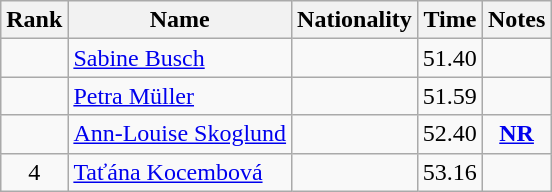<table class="wikitable sortable" style="text-align:center">
<tr>
<th>Rank</th>
<th>Name</th>
<th>Nationality</th>
<th>Time</th>
<th>Notes</th>
</tr>
<tr>
<td></td>
<td align="left"><a href='#'>Sabine Busch</a></td>
<td align=left></td>
<td>51.40</td>
<td></td>
</tr>
<tr>
<td></td>
<td align="left"><a href='#'>Petra Müller</a></td>
<td align=left></td>
<td>51.59</td>
<td></td>
</tr>
<tr>
<td></td>
<td align="left"><a href='#'>Ann-Louise Skoglund</a></td>
<td align=left></td>
<td>52.40</td>
<td><strong><a href='#'>NR</a></strong></td>
</tr>
<tr>
<td>4</td>
<td align="left"><a href='#'>Taťána Kocembová</a></td>
<td align=left></td>
<td>53.16</td>
<td></td>
</tr>
</table>
